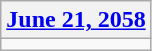<table class=wikitable>
<tr>
<th><a href='#'>June 21, 2058</a></th>
</tr>
<tr>
<td></td>
</tr>
</table>
